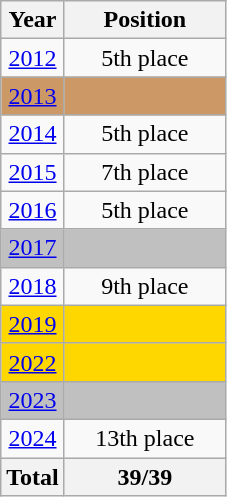<table class="wikitable" style="text-align: center;">
<tr>
<th>Year</th>
<th width="100">Position</th>
</tr>
<tr>
<td> <a href='#'>2012</a></td>
<td align=center>5th place</td>
</tr>
<tr bgcolor="#cc9966">
<td> <a href='#'>2013</a></td>
<td align=center></td>
</tr>
<tr>
<td> <a href='#'>2014</a></td>
<td align=center>5th place</td>
</tr>
<tr>
<td> <a href='#'>2015</a></td>
<td align=center>7th place</td>
</tr>
<tr>
<td> <a href='#'>2016</a></td>
<td align=center>5th place</td>
</tr>
<tr bgcolor=silver>
<td> <a href='#'>2017</a></td>
<td align=center></td>
</tr>
<tr>
<td> <a href='#'>2018</a></td>
<td align=center>9th place</td>
</tr>
<tr bgcolor=gold>
<td> <a href='#'>2019</a></td>
<td align=center></td>
</tr>
<tr bgcolor=gold>
<td> <a href='#'>2022</a></td>
<td align=center></td>
</tr>
<tr bgcolor=silver>
<td> <a href='#'>2023</a></td>
<td align=center></td>
</tr>
<tr>
<td> <a href='#'>2024</a></td>
<td align=center>13th place</td>
</tr>
<tr>
<th>Total</th>
<th>39/39</th>
</tr>
</table>
